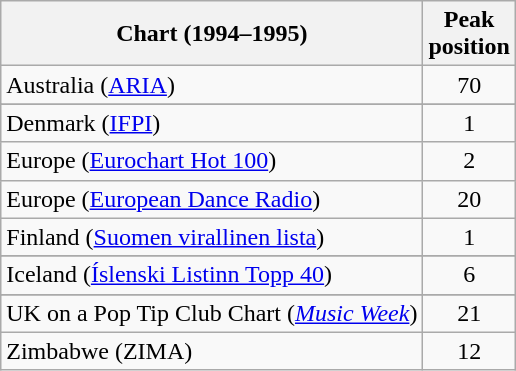<table class="wikitable sortable">
<tr>
<th>Chart (1994–1995)</th>
<th>Peak<br>position</th>
</tr>
<tr>
<td>Australia (<a href='#'>ARIA</a>)</td>
<td align="center">70</td>
</tr>
<tr>
</tr>
<tr>
</tr>
<tr>
</tr>
<tr>
</tr>
<tr>
</tr>
<tr>
<td>Denmark (<a href='#'>IFPI</a>)</td>
<td align="center">1</td>
</tr>
<tr>
<td>Europe (<a href='#'>Eurochart Hot 100</a>)</td>
<td align="center">2</td>
</tr>
<tr>
<td>Europe (<a href='#'>European Dance Radio</a>)</td>
<td align="center">20</td>
</tr>
<tr>
<td>Finland (<a href='#'>Suomen virallinen lista</a>)</td>
<td align="center">1</td>
</tr>
<tr>
</tr>
<tr>
</tr>
<tr>
<td>Iceland (<a href='#'>Íslenski Listinn Topp 40</a>)</td>
<td align="center">6</td>
</tr>
<tr>
</tr>
<tr>
</tr>
<tr>
</tr>
<tr>
</tr>
<tr>
</tr>
<tr>
</tr>
<tr>
</tr>
<tr>
</tr>
<tr>
</tr>
<tr>
</tr>
<tr>
<td>UK on a Pop Tip Club Chart (<em><a href='#'>Music Week</a></em>)</td>
<td align="center">21</td>
</tr>
<tr>
<td>Zimbabwe (ZIMA)</td>
<td align="center">12</td>
</tr>
</table>
